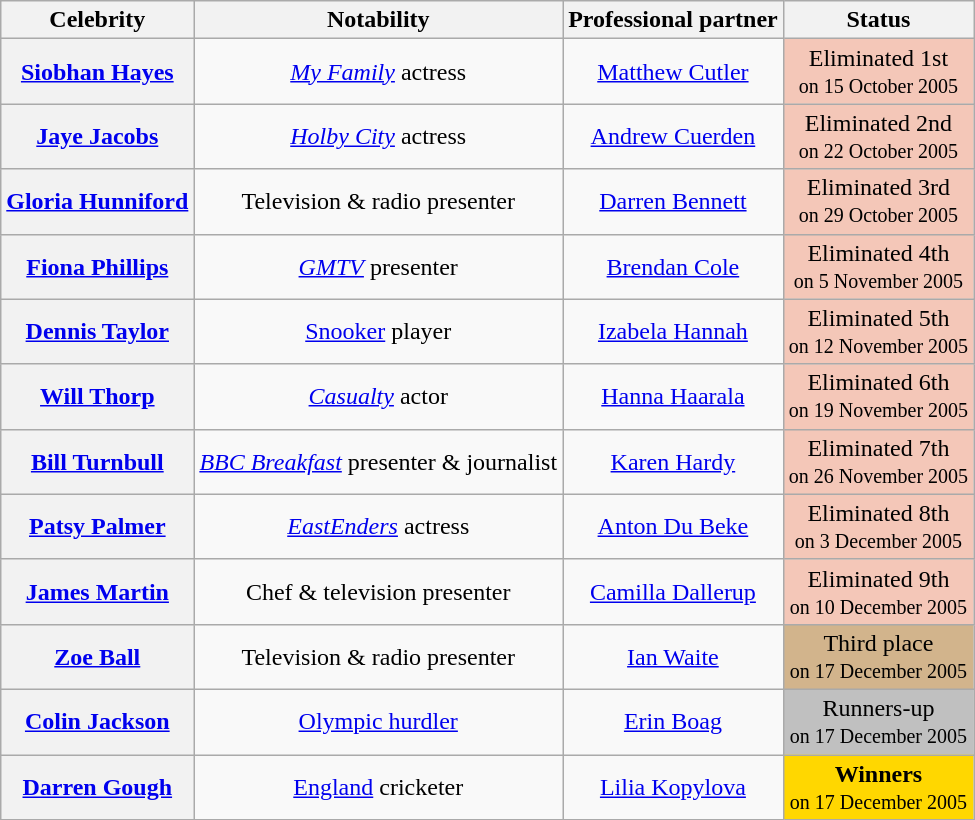<table class="wikitable sortable" style="text-align:center;">
<tr>
<th scope="col">Celebrity</th>
<th scope="col" class="unsortable">Notability</th>
<th scope="col">Professional partner</th>
<th scope="col">Status</th>
</tr>
<tr>
<th scope="row"><a href='#'>Siobhan Hayes</a></th>
<td><em><a href='#'>My Family</a></em> actress</td>
<td><a href='#'>Matthew Cutler</a></td>
<td bgcolor="#f4c7b8">Eliminated 1st<br><small>on 15 October 2005</small></td>
</tr>
<tr>
<th scope="row"><a href='#'>Jaye Jacobs</a></th>
<td><em><a href='#'>Holby City</a></em> actress</td>
<td><a href='#'>Andrew Cuerden</a></td>
<td bgcolor="#f4c7b8">Eliminated 2nd<br><small>on 22 October 2005</small></td>
</tr>
<tr>
<th scope="row"><a href='#'>Gloria Hunniford</a></th>
<td>Television & radio presenter</td>
<td><a href='#'>Darren Bennett</a></td>
<td bgcolor="#f4c7b8">Eliminated 3rd<br><small>on 29 October 2005</small></td>
</tr>
<tr>
<th scope="row"><a href='#'>Fiona Phillips</a></th>
<td><em><a href='#'>GMTV</a></em> presenter</td>
<td><a href='#'>Brendan Cole</a></td>
<td bgcolor="#f4c7b8">Eliminated 4th<br><small>on 5 November 2005</small></td>
</tr>
<tr>
<th scope="row"><a href='#'>Dennis Taylor</a></th>
<td><a href='#'>Snooker</a> player</td>
<td><a href='#'>Izabela Hannah</a></td>
<td bgcolor="#f4c7b8">Eliminated 5th<br><small>on 12 November 2005</small></td>
</tr>
<tr>
<th scope="row"><a href='#'>Will Thorp</a></th>
<td><em><a href='#'>Casualty</a></em> actor</td>
<td><a href='#'>Hanna Haarala</a></td>
<td bgcolor="#f4c7b8">Eliminated 6th<br><small>on 19 November 2005</small></td>
</tr>
<tr>
<th scope="row"><a href='#'>Bill Turnbull</a></th>
<td><em><a href='#'>BBC Breakfast</a></em> presenter & journalist</td>
<td><a href='#'>Karen Hardy</a></td>
<td bgcolor="#f4c7b8">Eliminated 7th<br><small>on 26 November 2005</small></td>
</tr>
<tr>
<th scope="row"><a href='#'>Patsy Palmer</a></th>
<td><em><a href='#'>EastEnders</a></em> actress</td>
<td><a href='#'>Anton Du Beke</a></td>
<td bgcolor="#f4c7b8">Eliminated 8th<br><small>on 3 December 2005</small></td>
</tr>
<tr>
<th scope="row"><a href='#'>James Martin</a></th>
<td>Chef & television presenter</td>
<td><a href='#'>Camilla Dallerup</a></td>
<td bgcolor="#f4c7b8">Eliminated 9th<br><small>on 10 December 2005</small></td>
</tr>
<tr>
<th scope="row"><a href='#'>Zoe Ball</a></th>
<td>Television & radio presenter</td>
<td><a href='#'>Ian Waite</a></td>
<td bgcolor="tan">Third place<small><br>on 17 December 2005</small></td>
</tr>
<tr>
<th scope="row"><a href='#'>Colin Jackson</a></th>
<td><a href='#'>Olympic hurdler</a></td>
<td><a href='#'>Erin Boag</a></td>
<td bgcolor="silver">Runners-up<small><br>on 17 December 2005</small></td>
</tr>
<tr>
<th scope="row"><a href='#'>Darren Gough</a></th>
<td><a href='#'>England</a> cricketer</td>
<td><a href='#'>Lilia Kopylova</a></td>
<td bgcolor="gold"><strong>Winners</strong><small><br>on 17 December 2005</small></td>
</tr>
</table>
